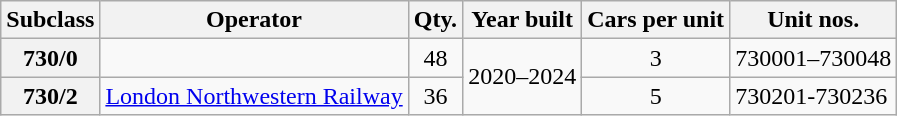<table class="wikitable">
<tr>
<th>Subclass</th>
<th>Operator</th>
<th>Qty.</th>
<th>Year built</th>
<th>Cars per unit</th>
<th>Unit nos.</th>
</tr>
<tr>
<th>730/0</th>
<td rowspan="1"></td>
<td align=center>48</td>
<td rowspan="2" align="center">2020–2024</td>
<td align=center>3</td>
<td>730001–730048</td>
</tr>
<tr>
<th>730/2</th>
<td><a href='#'>London Northwestern Railway</a></td>
<td align="center">36</td>
<td align="center">5</td>
<td>730201-730236</td>
</tr>
</table>
